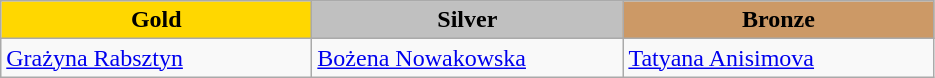<table class="wikitable" style="text-align:left">
<tr align="center">
<td width=200 bgcolor=gold><strong>Gold</strong></td>
<td width=200 bgcolor=silver><strong>Silver</strong></td>
<td width=200 bgcolor=CC9966><strong>Bronze</strong></td>
</tr>
<tr>
<td><a href='#'>Grażyna Rabsztyn</a><br><em></em></td>
<td><a href='#'>Bożena Nowakowska</a><br><em></em></td>
<td><a href='#'>Tatyana Anisimova</a><br><em></em></td>
</tr>
</table>
